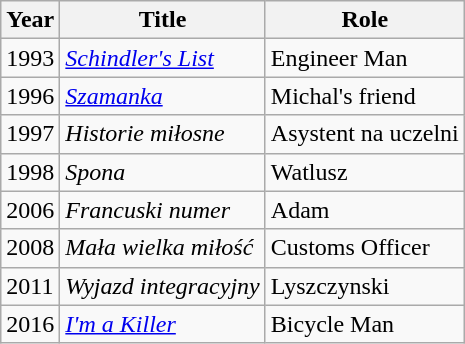<table class="wikitable">
<tr>
<th>Year</th>
<th>Title</th>
<th>Role</th>
</tr>
<tr>
<td>1993</td>
<td><em><a href='#'>Schindler's List</a></em></td>
<td>Engineer Man</td>
</tr>
<tr>
<td>1996</td>
<td><em><a href='#'>Szamanka</a></em></td>
<td>Michal's friend</td>
</tr>
<tr>
<td>1997</td>
<td><em>Historie miłosne</em></td>
<td>Asystent na uczelni</td>
</tr>
<tr>
<td>1998</td>
<td><em>Spona</em></td>
<td>Watlusz</td>
</tr>
<tr>
<td>2006</td>
<td><em>Francuski numer</em></td>
<td>Adam</td>
</tr>
<tr>
<td>2008</td>
<td><em>Mała wielka miłość</em></td>
<td>Customs Officer</td>
</tr>
<tr>
<td>2011</td>
<td><em>Wyjazd integracyjny</em></td>
<td>Lyszczynski</td>
</tr>
<tr>
<td>2016</td>
<td><em><a href='#'>I'm a Killer</a></em></td>
<td>Bicycle Man</td>
</tr>
</table>
